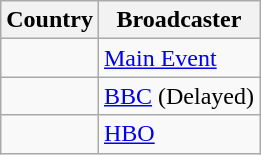<table class="wikitable">
<tr>
<th align=center>Country</th>
<th align=center>Broadcaster</th>
</tr>
<tr>
<td></td>
<td><a href='#'>Main Event</a></td>
</tr>
<tr>
<td></td>
<td><a href='#'>BBC</a> (Delayed)</td>
</tr>
<tr>
<td></td>
<td><a href='#'>HBO</a></td>
</tr>
</table>
